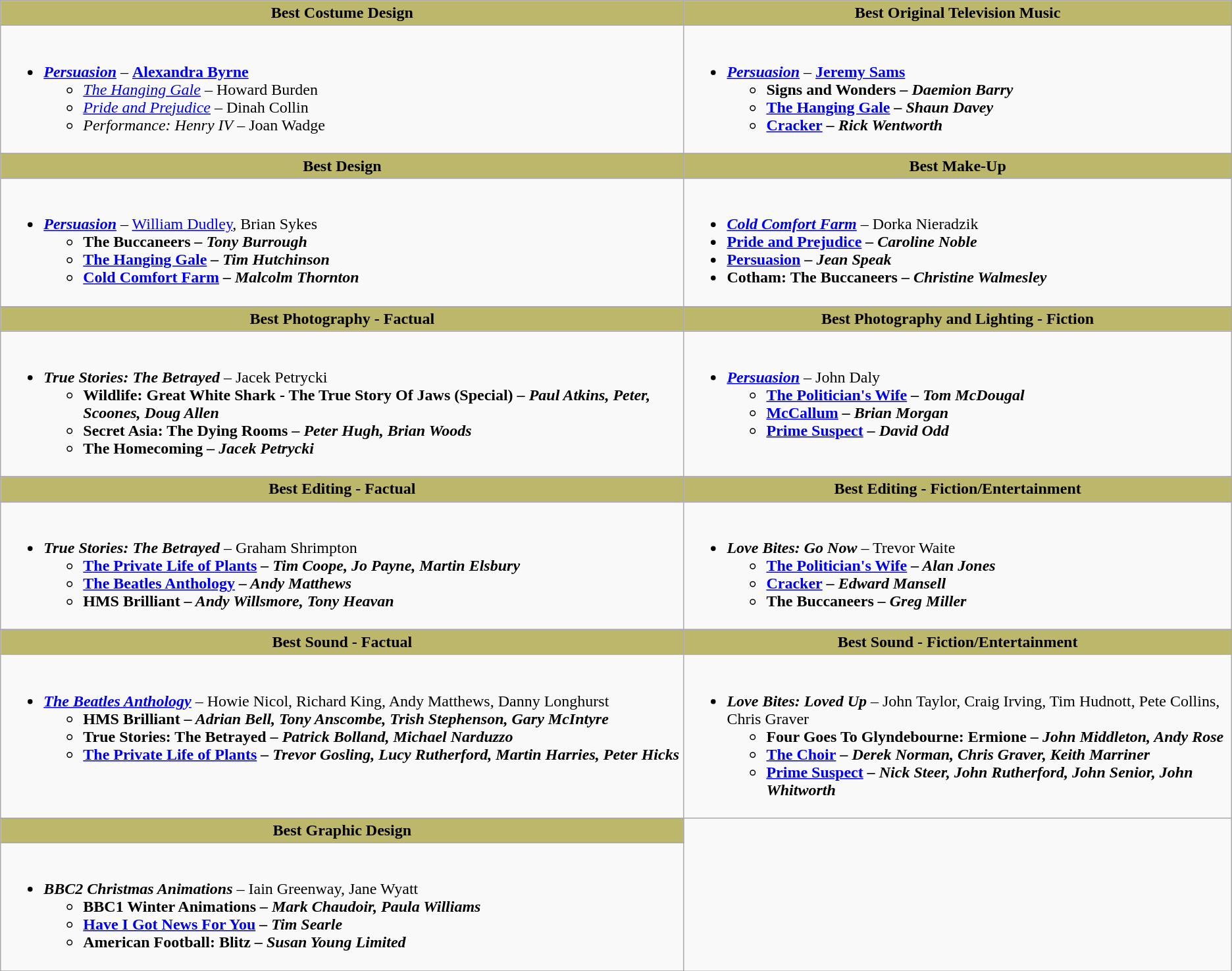<table class=wikitable>
<tr>
<th style="background:#BDB76B;">Best Costume Design</th>
<th style="background:#BDB76B;">Best Original Television Music</th>
</tr>
<tr>
<td valign="top"><br><ul><li><strong><em><a href='#'>Persuasion</a></em></strong> – <strong><a href='#'>Alexandra Byrne</a></strong><ul><li><em><a href='#'>The Hanging Gale</a></em> – Howard Burden</li><li><em><a href='#'>Pride and Prejudice</a></em> – Dinah Collin</li><li><em>Performance: Henry IV</em> – Joan Wadge</li></ul></li></ul></td>
<td valign="top"><br><ul><li><strong><em><a href='#'>Persuasion</a></em></strong> – <strong><a href='#'>Jeremy Sams</a><em><ul><li></em>Signs and Wonders<em> – Daemion Barry</li><li></em><a href='#'>The Hanging Gale</a><em> – Shaun Davey</li><li></em><a href='#'>Cracker</a><em> – Rick Wentworth</li></ul></li></ul></td>
</tr>
<tr>
</tr>
<tr>
<th style="background:#BDB76B;">Best Design</th>
<th style="background:#BDB76B;">Best Make-Up</th>
</tr>
<tr>
<td valign="top"><br><ul><li><strong><em><a href='#'>Persuasion</a></em></strong> – </strong><a href='#'>William Dudley</a>, Brian Sykes<strong><ul><li></em>The Buccaneers<em> – Tony Burrough</li><li></em><a href='#'>The Hanging Gale</a><em> – Tim Hutchinson</li><li></em><a href='#'>Cold Comfort Farm</a><em> – Malcolm Thornton</li></ul></li></ul></td>
<td valign="top"><br><ul><li><strong><em><a href='#'>Cold Comfort Farm</a></em></strong> – </strong>Dorka Nieradzik<strong></li><li></em><a href='#'>Pride and Prejudice</a><em> – Caroline Noble</li><li></em><a href='#'>Persuasion</a><em> – Jean Speak</li><li></em>Cotham: The Buccaneers<em> – Christine Walmesley</li></ul></td>
</tr>
<tr>
</tr>
<tr>
<th style="background:#BDB76B;">Best Photography - Factual</th>
<th style="background:#BDB76B;">Best Photography and Lighting - Fiction</th>
</tr>
<tr>
<td valign="top"><br><ul><li><strong><em>True Stories: The Betrayed</em></strong> – </strong>Jacek Petrycki<strong><ul><li></em>Wildlife: Great White Shark - The True Story Of Jaws (Special)<em> – Paul Atkins, Peter, Scoones, Doug Allen</li><li></em>Secret Asia: The Dying Rooms<em> – Peter Hugh, Brian Woods</li><li></em>The Homecoming<em> – Jacek Petrycki</li></ul></li></ul></td>
<td valign="top"><br><ul><li><strong><em><a href='#'>Persuasion</a></em></strong> – </strong>John Daly<strong><ul><li></em><a href='#'>The Politician's Wife</a><em> – Tom McDougal</li><li></em><a href='#'>McCallum</a><em> – Brian Morgan</li><li></em><a href='#'>Prime Suspect</a><em> – David Odd</li></ul></li></ul></td>
</tr>
<tr>
</tr>
<tr>
<th style="background:#BDB76B;">Best Editing - Factual</th>
<th style="background:#BDB76B;">Best Editing - Fiction/Entertainment</th>
</tr>
<tr>
<td valign="top"><br><ul><li><strong><em>True Stories: The Betrayed</em></strong> – </strong>Graham Shrimpton<strong><ul><li></em><a href='#'>The Private Life of Plants</a><em> – Tim Coope, Jo Payne, Martin Elsbury</li><li></em><a href='#'>The Beatles Anthology</a><em> – Andy Matthews</li><li></em>HMS Brilliant<em> – Andy Willsmore, Tony Heavan</li></ul></li></ul></td>
<td valign="top"><br><ul><li><strong><em>Love Bites: Go Now</em></strong> – </strong>Trevor Waite<strong><ul><li></em><a href='#'>The Politician's Wife</a><em> – Alan Jones</li><li></em><a href='#'>Cracker</a><em> – Edward Mansell</li><li></em>The Buccaneers<em> – Greg Miller</li></ul></li></ul></td>
</tr>
<tr>
</tr>
<tr>
<th style="background:#BDB76B;">Best Sound - Factual</th>
<th style="background:#BDB76B;">Best Sound - Fiction/Entertainment</th>
</tr>
<tr>
<td valign="top"><br><ul><li><strong><em><a href='#'>The Beatles Anthology</a></em></strong> – </strong>Howie Nicol, Richard King, Andy Matthews, Danny Longhurst<strong><ul><li></em>HMS Brilliant<em> – Adrian Bell, Tony Anscombe, Trish Stephenson, Gary McIntyre</li><li></em>True Stories: The Betrayed<em> – Patrick Bolland, Michael Narduzzo</li><li></em><a href='#'>The Private Life of Plants</a><em> – Trevor Gosling, Lucy Rutherford, Martin Harries, Peter Hicks</li></ul></li></ul></td>
<td valign="top"><br><ul><li><strong><em>Love Bites: Loved Up</em></strong> – </strong>John Taylor, Craig Irving, Tim Hudnott, Pete Collins, Chris Graver<strong><ul><li></em>Four Goes To Glyndebourne: Ermione<em> – John Middleton, Andy Rose</li><li></em><a href='#'>The Choir</a><em> – Derek Norman, Chris Graver, Keith Marriner</li><li></em><a href='#'>Prime Suspect</a><em> – Nick Steer, John Rutherford, John Senior, John Whitworth</li></ul></li></ul></td>
</tr>
<tr>
</tr>
<tr>
<th style="background:#BDB76B;">Best Graphic Design</th>
</tr>
<tr>
<td valign="top"><br><ul><li><strong><em>BBC2 Christmas Animations</em></strong> – </strong>Iain Greenway, Jane Wyatt<strong><ul><li></em>BBC1 Winter Animations<em> – Mark Chaudoir, Paula Williams</li><li></em><a href='#'>Have I Got News For You</a><em> – Tim Searle</li><li></em>American Football: Blitz<em> – Susan Young Limited</li></ul></li></ul></td>
</tr>
<tr>
</tr>
<tr>
</tr>
</table>
